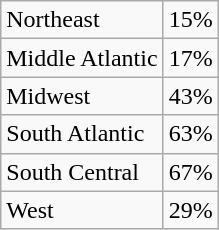<table class="wikitable">
<tr>
<td>Northeast</td>
<td>15%</td>
</tr>
<tr>
<td>Middle Atlantic</td>
<td>17%</td>
</tr>
<tr>
<td>Midwest</td>
<td>43%</td>
</tr>
<tr>
<td>South Atlantic</td>
<td>63%</td>
</tr>
<tr>
<td>South Central</td>
<td>67%</td>
</tr>
<tr>
<td>West</td>
<td>29%</td>
</tr>
</table>
